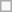<table class="wikitable">
<tr>
<td height:20px; width:20px"></td>
</tr>
</table>
